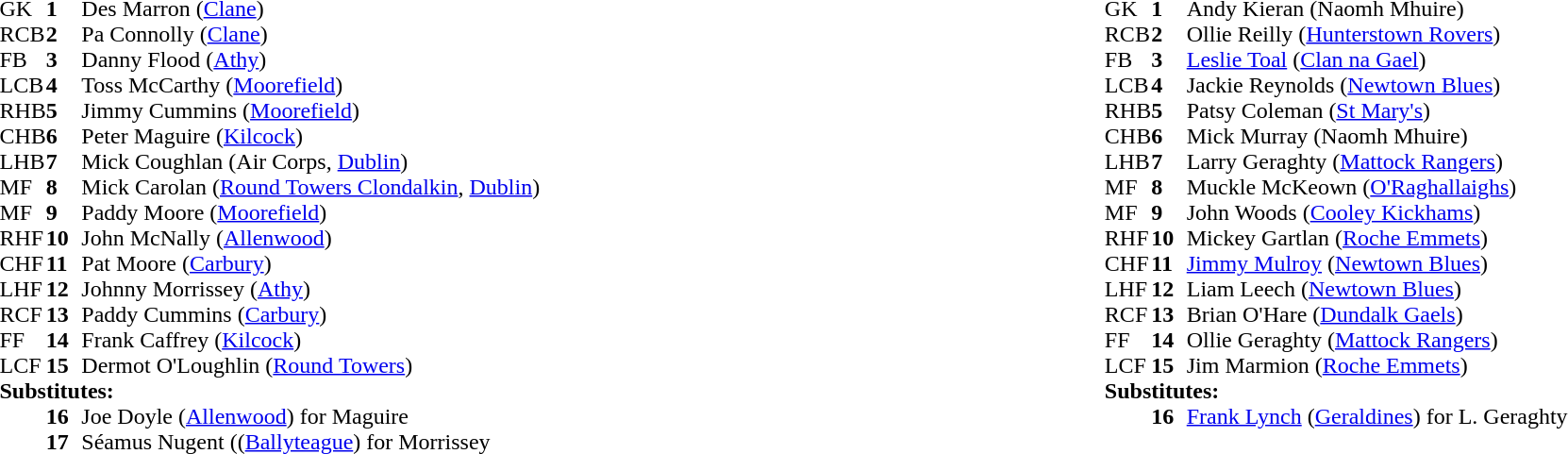<table style="width:100%;">
<tr>
<td style="vertical-align:top; width:50%"><br><table cellspacing="0" cellpadding="0">
<tr>
<th width="25"></th>
<th width="25"></th>
</tr>
<tr>
<td>GK</td>
<td><strong>1</strong></td>
<td>Des Marron (<a href='#'>Clane</a>)</td>
</tr>
<tr>
<td>RCB</td>
<td><strong>2</strong></td>
<td>Pa Connolly (<a href='#'>Clane</a>)</td>
</tr>
<tr>
<td>FB</td>
<td><strong>3</strong></td>
<td>Danny Flood (<a href='#'>Athy</a>)</td>
</tr>
<tr>
<td>LCB</td>
<td><strong>4</strong></td>
<td>Toss McCarthy (<a href='#'>Moorefield</a>)</td>
</tr>
<tr>
<td>RHB</td>
<td><strong>5</strong></td>
<td>Jimmy Cummins (<a href='#'>Moorefield</a>)</td>
</tr>
<tr>
<td>CHB</td>
<td><strong>6</strong></td>
<td>Peter Maguire (<a href='#'>Kilcock</a>)</td>
</tr>
<tr>
<td>LHB</td>
<td><strong>7</strong></td>
<td>Mick Coughlan (Air Corps, <a href='#'>Dublin</a>)</td>
</tr>
<tr>
<td>MF</td>
<td><strong>8</strong></td>
<td>Mick Carolan (<a href='#'>Round Towers Clondalkin</a>, <a href='#'>Dublin</a>)</td>
</tr>
<tr>
<td>MF</td>
<td><strong>9</strong></td>
<td>Paddy Moore (<a href='#'>Moorefield</a>)</td>
</tr>
<tr>
<td>RHF</td>
<td><strong>10</strong></td>
<td>John McNally (<a href='#'>Allenwood</a>)</td>
</tr>
<tr>
<td>CHF</td>
<td><strong>11</strong></td>
<td>Pat Moore (<a href='#'>Carbury</a>)</td>
</tr>
<tr>
<td>LHF</td>
<td><strong>12</strong></td>
<td>Johnny Morrissey (<a href='#'>Athy</a>)</td>
</tr>
<tr>
<td>RCF</td>
<td><strong>13</strong></td>
<td>Paddy Cummins (<a href='#'>Carbury</a>)</td>
</tr>
<tr>
<td>FF</td>
<td><strong>14</strong></td>
<td>Frank Caffrey (<a href='#'>Kilcock</a>)</td>
</tr>
<tr>
<td>LCF</td>
<td><strong>15</strong></td>
<td>Dermot O'Loughlin (<a href='#'>Round Towers</a>)</td>
</tr>
<tr>
<td colspan=3><strong>Substitutes:</strong></td>
</tr>
<tr>
<td></td>
<td><strong>16</strong></td>
<td>Joe Doyle (<a href='#'>Allenwood</a>) for Maguire</td>
</tr>
<tr>
<td></td>
<td><strong>17</strong></td>
<td>Séamus Nugent ((<a href='#'>Ballyteague</a>) for Morrissey</td>
</tr>
<tr>
</tr>
</table>
</td>
<td style="vertical-align:top; width:50%"><br><table cellspacing="0" cellpadding="0" style="margin:auto">
<tr>
<th width="25"></th>
<th width="25"></th>
</tr>
<tr>
<td>GK</td>
<td><strong>1</strong></td>
<td>Andy Kieran (Naomh Mhuire)</td>
</tr>
<tr>
<td>RCB</td>
<td><strong>2</strong></td>
<td>Ollie Reilly (<a href='#'>Hunterstown Rovers</a>)</td>
</tr>
<tr>
<td>FB</td>
<td><strong>3</strong></td>
<td><a href='#'>Leslie Toal</a> (<a href='#'>Clan na Gael</a>)</td>
</tr>
<tr>
<td>LCB</td>
<td><strong>4</strong></td>
<td>Jackie Reynolds (<a href='#'>Newtown Blues</a>)</td>
</tr>
<tr>
<td>RHB</td>
<td><strong>5</strong></td>
<td>Patsy Coleman (<a href='#'>St Mary's</a>)</td>
</tr>
<tr>
<td>CHB</td>
<td><strong>6</strong></td>
<td>Mick Murray (Naomh Mhuire)</td>
</tr>
<tr>
<td>LHB</td>
<td><strong>7</strong></td>
<td>Larry Geraghty (<a href='#'>Mattock Rangers</a>)</td>
</tr>
<tr>
<td>MF</td>
<td><strong>8</strong></td>
<td>Muckle McKeown (<a href='#'>O'Raghallaighs</a>)</td>
</tr>
<tr>
<td>MF</td>
<td><strong>9</strong></td>
<td>John Woods (<a href='#'>Cooley Kickhams</a>)</td>
</tr>
<tr>
<td>RHF</td>
<td><strong>10</strong></td>
<td>Mickey Gartlan (<a href='#'>Roche Emmets</a>)</td>
</tr>
<tr>
<td>CHF</td>
<td><strong>11</strong></td>
<td><a href='#'>Jimmy Mulroy</a> (<a href='#'>Newtown Blues</a>)</td>
</tr>
<tr>
<td>LHF</td>
<td><strong>12</strong></td>
<td>Liam Leech (<a href='#'>Newtown Blues</a>)</td>
</tr>
<tr>
<td>RCF</td>
<td><strong>13</strong></td>
<td>Brian O'Hare (<a href='#'>Dundalk Gaels</a>)</td>
</tr>
<tr>
<td>FF</td>
<td><strong>14</strong></td>
<td>Ollie Geraghty (<a href='#'>Mattock Rangers</a>)</td>
</tr>
<tr>
<td>LCF</td>
<td><strong>15</strong></td>
<td>Jim Marmion (<a href='#'>Roche Emmets</a>)</td>
</tr>
<tr>
<td colspan=3><strong>Substitutes:</strong></td>
</tr>
<tr>
<td></td>
<td><strong>16</strong></td>
<td><a href='#'>Frank Lynch</a> (<a href='#'>Geraldines</a>) for L. Geraghty</td>
</tr>
<tr>
</tr>
</table>
</td>
</tr>
</table>
